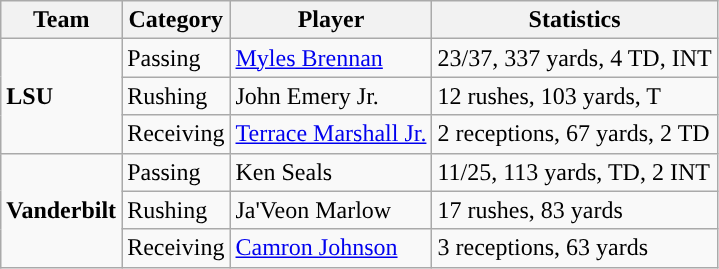<table class="wikitable" style="float: left;">
<tr>
<th>Team</th>
<th>Category</th>
<th>Player</th>
<th>Statistics</th>
</tr>
<tr>
<td rowspan=3><strong>LSU</strong></td>
<td>Passing</td>
<td><a href='#'>Myles Brennan</a></td>
<td>23/37, 337 yards, 4 TD, INT</td>
</tr>
<tr>
<td>Rushing</td>
<td>John Emery Jr.</td>
<td>12 rushes, 103 yards, T</td>
</tr>
<tr>
<td>Receiving</td>
<td><a href='#'>Terrace Marshall Jr.</a></td>
<td>2 receptions, 67 yards, 2 TD</td>
</tr>
<tr>
<td rowspan=3><strong>Vanderbilt</strong></td>
<td>Passing</td>
<td>Ken Seals</td>
<td>11/25, 113 yards, TD, 2 INT</td>
</tr>
<tr>
<td>Rushing</td>
<td>Ja'Veon Marlow</td>
<td>17 rushes, 83 yards</td>
</tr>
<tr>
<td>Receiving</td>
<td><a href='#'>Camron Johnson</a></td>
<td>3 receptions, 63 yards</td>
</tr>
</table>
